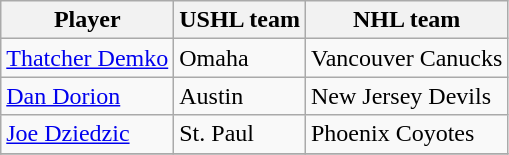<table class="wikitable">
<tr>
<th>Player</th>
<th>USHL team</th>
<th>NHL team</th>
</tr>
<tr>
<td><a href='#'>Thatcher Demko</a></td>
<td>Omaha</td>
<td>Vancouver Canucks</td>
</tr>
<tr>
<td><a href='#'>Dan Dorion</a></td>
<td>Austin</td>
<td>New Jersey Devils</td>
</tr>
<tr>
<td><a href='#'>Joe Dziedzic</a></td>
<td>St. Paul</td>
<td>Phoenix Coyotes</td>
</tr>
<tr>
</tr>
</table>
